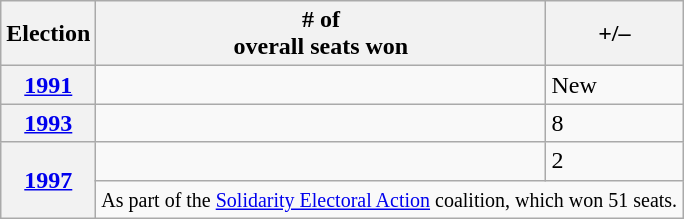<table class=wikitable>
<tr>
<th>Election</th>
<th># of<br>overall seats won</th>
<th>+/–</th>
</tr>
<tr>
<th><a href='#'>1991</a></th>
<td></td>
<td>New</td>
</tr>
<tr>
<th><a href='#'>1993</a></th>
<td></td>
<td> 8</td>
</tr>
<tr>
<th rowspan="2"><a href='#'>1997</a></th>
<td></td>
<td> 2</td>
</tr>
<tr>
<td colspan="2"><small>As part of the <a href='#'>Solidarity Electoral Action</a> coalition, which won 51 seats.</small></td>
</tr>
</table>
